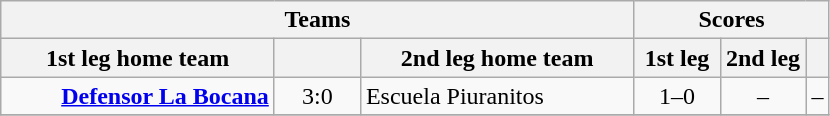<table class="wikitable" style="text-align: center;">
<tr>
<th colspan=3>Teams</th>
<th colspan=3>Scores</th>
</tr>
<tr>
<th width="175">1st leg home team</th>
<th width="50"></th>
<th width="175">2nd leg home team</th>
<th width="50">1st leg</th>
<th width="50">2nd leg</th>
<th></th>
</tr>
<tr>
<td align=right><strong><a href='#'>Defensor La Bocana</a></strong></td>
<td>3:0</td>
<td align=left>Escuela Piuranitos</td>
<td>1–0</td>
<td>–</td>
<td>–</td>
</tr>
<tr>
</tr>
</table>
